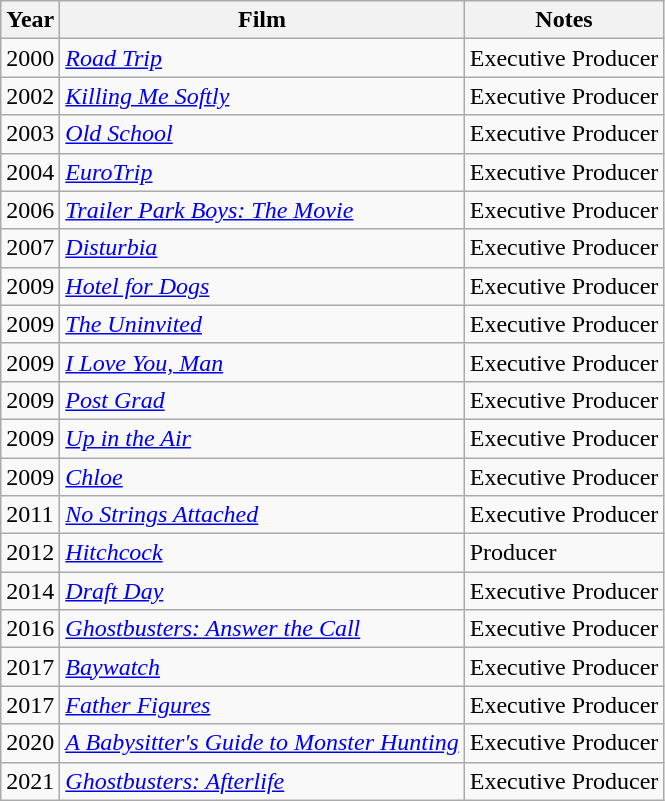<table class="wikitable sortable">
<tr>
<th>Year</th>
<th>Film</th>
<th>Notes</th>
</tr>
<tr>
<td>2000</td>
<td><em><a href='#'>Road Trip</a></em></td>
<td>Executive Producer</td>
</tr>
<tr>
<td>2002</td>
<td><em><a href='#'>Killing Me Softly</a></em></td>
<td>Executive Producer</td>
</tr>
<tr>
<td>2003</td>
<td><em><a href='#'>Old School</a></em></td>
<td>Executive Producer</td>
</tr>
<tr>
<td>2004</td>
<td><em><a href='#'>EuroTrip</a></em></td>
<td>Executive Producer</td>
</tr>
<tr>
<td>2006</td>
<td><em><a href='#'>Trailer Park Boys: The Movie</a></em></td>
<td>Executive Producer</td>
</tr>
<tr>
<td>2007</td>
<td><em><a href='#'>Disturbia</a></em></td>
<td>Executive Producer</td>
</tr>
<tr>
<td>2009</td>
<td><em><a href='#'>Hotel for Dogs</a></em></td>
<td>Executive Producer</td>
</tr>
<tr>
<td>2009</td>
<td><em><a href='#'>The Uninvited</a></em></td>
<td>Executive Producer</td>
</tr>
<tr>
<td>2009</td>
<td><em><a href='#'>I Love You, Man</a></em></td>
<td>Executive Producer</td>
</tr>
<tr>
<td>2009</td>
<td><em><a href='#'>Post Grad</a></em></td>
<td>Executive Producer</td>
</tr>
<tr>
<td>2009</td>
<td><em><a href='#'>Up in the Air</a></em></td>
<td>Executive Producer</td>
</tr>
<tr>
<td>2009</td>
<td><em><a href='#'>Chloe</a></em></td>
<td>Executive Producer</td>
</tr>
<tr>
<td>2011</td>
<td><em><a href='#'>No Strings Attached</a></em></td>
<td>Executive Producer</td>
</tr>
<tr>
<td>2012</td>
<td><em><a href='#'>Hitchcock</a></em></td>
<td>Producer</td>
</tr>
<tr>
<td>2014</td>
<td><em><a href='#'>Draft Day</a></em></td>
<td>Executive Producer</td>
</tr>
<tr>
<td>2016</td>
<td><em><a href='#'>Ghostbusters: Answer the Call</a></em></td>
<td>Executive Producer</td>
</tr>
<tr>
<td>2017</td>
<td><em><a href='#'>Baywatch</a></em></td>
<td>Executive Producer</td>
</tr>
<tr>
<td>2017</td>
<td><em><a href='#'>Father Figures</a></em></td>
<td>Executive Producer</td>
</tr>
<tr>
<td>2020</td>
<td><em><a href='#'>A Babysitter's Guide to Monster Hunting</a></em></td>
<td>Executive Producer</td>
</tr>
<tr>
<td>2021</td>
<td><em><a href='#'>Ghostbusters: Afterlife</a></em></td>
<td>Executive Producer</td>
</tr>
</table>
